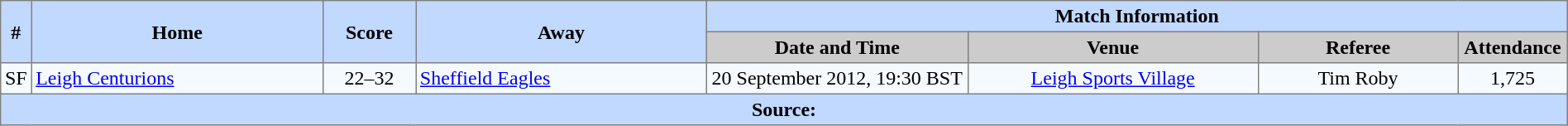<table border=1 style="border-collapse:collapse; text-align:center;" cellpadding=3 cellspacing=0 width=100%>
<tr bgcolor=#C1D8FF>
<th rowspan=2>#</th>
<th rowspan=2 width=19%>Home</th>
<th rowspan=2 width=6%>Score</th>
<th rowspan=2 width=19%>Away</th>
<th colspan=6>Match Information</th>
</tr>
<tr bgcolor=#CCCCCC>
<th width=17%>Date and Time</th>
<th width=19%>Venue</th>
<th width=13%>Referee</th>
<th width=7%>Attendance</th>
</tr>
<tr bgcolor=#F5FAFF>
<td>SF</td>
<td align=left> <a href='#'>Leigh Centurions</a></td>
<td>22–32</td>
<td align=left> <a href='#'>Sheffield Eagles</a></td>
<td>20 September 2012, 19:30 BST</td>
<td><a href='#'>Leigh Sports Village</a></td>
<td>Tim Roby</td>
<td>1,725</td>
</tr>
<tr bgcolor=#C1D8FF>
<th colspan="10">Source:</th>
</tr>
</table>
